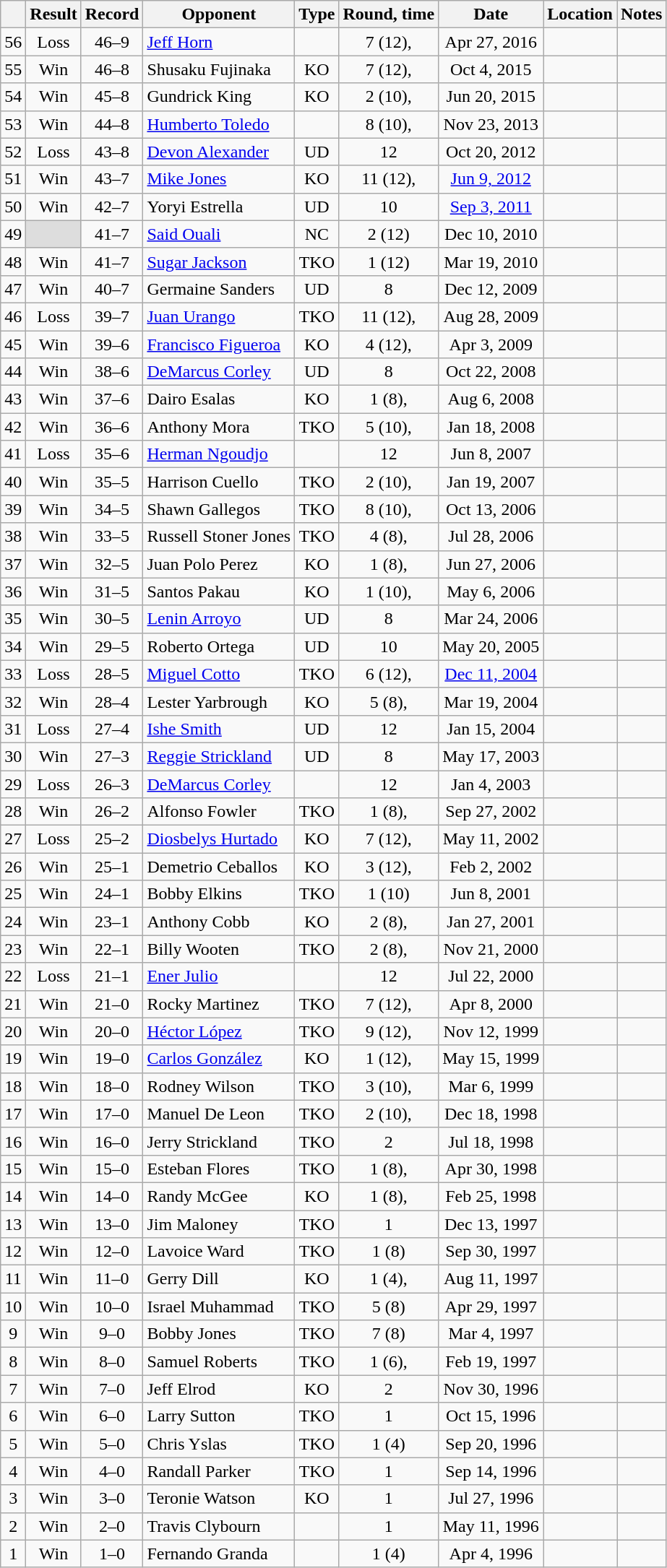<table class="wikitable" style="text-align:center">
<tr>
<th></th>
<th>Result</th>
<th>Record</th>
<th>Opponent</th>
<th>Type</th>
<th>Round, time</th>
<th>Date</th>
<th>Location</th>
<th>Notes</th>
</tr>
<tr>
<td>56</td>
<td>Loss</td>
<td>46–9 </td>
<td style="text-align:left;"><a href='#'>Jeff Horn</a></td>
<td></td>
<td>7 (12), </td>
<td>Apr 27, 2016</td>
<td style="text-align:left;"></td>
<td style="text-align:left;"></td>
</tr>
<tr>
<td>55</td>
<td>Win</td>
<td>46–8 </td>
<td style="text-align:left;">Shusaku Fujinaka</td>
<td>KO</td>
<td>7 (12), </td>
<td>Oct 4, 2015</td>
<td style="text-align:left;"></td>
<td style="text-align:left;"></td>
</tr>
<tr>
<td>54</td>
<td>Win</td>
<td>45–8 </td>
<td style="text-align:left;">Gundrick King</td>
<td>KO</td>
<td>2 (10), </td>
<td>Jun 20, 2015</td>
<td style="text-align:left;"></td>
<td></td>
</tr>
<tr>
<td>53</td>
<td>Win</td>
<td>44–8 </td>
<td style="text-align:left;"><a href='#'>Humberto Toledo</a></td>
<td></td>
<td>8 (10), </td>
<td>Nov 23, 2013</td>
<td style="text-align:left;"></td>
<td style="text-align:left;"></td>
</tr>
<tr>
<td>52</td>
<td>Loss</td>
<td>43–8 </td>
<td style="text-align:left;"><a href='#'>Devon Alexander</a></td>
<td>UD</td>
<td>12</td>
<td>Oct 20, 2012</td>
<td style="text-align:left;"></td>
<td style="text-align:left;"></td>
</tr>
<tr>
<td>51</td>
<td>Win</td>
<td>43–7 </td>
<td style="text-align:left;"><a href='#'>Mike Jones</a></td>
<td>KO</td>
<td>11 (12), </td>
<td><a href='#'>Jun 9, 2012</a></td>
<td style="text-align:left;"></td>
<td style="text-align:left;"></td>
</tr>
<tr>
<td>50</td>
<td>Win</td>
<td>42–7 </td>
<td style="text-align:left;">Yoryi Estrella</td>
<td>UD</td>
<td>10</td>
<td><a href='#'>Sep 3, 2011</a></td>
<td style="text-align:left;"></td>
<td></td>
</tr>
<tr>
<td>49</td>
<td style="background:#DDD"></td>
<td>41–7 </td>
<td style="text-align:left;"><a href='#'>Said Ouali</a></td>
<td>NC</td>
<td>2 (12)</td>
<td>Dec 10, 2010</td>
<td style="text-align:left;"></td>
<td style="text-align:left;"></td>
</tr>
<tr>
<td>48</td>
<td>Win</td>
<td>41–7</td>
<td style="text-align:left;"><a href='#'>Sugar Jackson</a></td>
<td>TKO</td>
<td>1 (12)</td>
<td>Mar 19, 2010</td>
<td style="text-align:left;"></td>
<td></td>
</tr>
<tr>
<td>47</td>
<td>Win</td>
<td>40–7</td>
<td style="text-align:left;">Germaine Sanders</td>
<td>UD</td>
<td>8</td>
<td>Dec 12, 2009</td>
<td style="text-align:left;"></td>
<td></td>
</tr>
<tr>
<td>46</td>
<td>Loss</td>
<td>39–7</td>
<td style="text-align:left;"><a href='#'>Juan Urango</a></td>
<td>TKO</td>
<td>11 (12), </td>
<td>Aug 28, 2009</td>
<td style="text-align:left;"></td>
<td style="text-align:left;"></td>
</tr>
<tr>
<td>45</td>
<td>Win</td>
<td>39–6</td>
<td style="text-align:left;"><a href='#'>Francisco Figueroa</a></td>
<td>KO</td>
<td>4 (12), </td>
<td>Apr 3, 2009</td>
<td style="text-align:left;"></td>
<td></td>
</tr>
<tr>
<td>44</td>
<td>Win</td>
<td>38–6</td>
<td style="text-align:left;"><a href='#'>DeMarcus Corley</a></td>
<td>UD</td>
<td>8</td>
<td>Oct 22, 2008</td>
<td style="text-align:left;"></td>
<td></td>
</tr>
<tr>
<td>43</td>
<td>Win</td>
<td>37–6</td>
<td style="text-align:left;">Dairo Esalas</td>
<td>KO</td>
<td>1 (8), </td>
<td>Aug 6, 2008</td>
<td style="text-align:left;"></td>
<td></td>
</tr>
<tr>
<td>42</td>
<td>Win</td>
<td>36–6</td>
<td style="text-align:left;">Anthony Mora</td>
<td>TKO</td>
<td>5 (10), </td>
<td>Jan 18, 2008</td>
<td style="text-align:left;"></td>
<td style="text-align:left;"></td>
</tr>
<tr>
<td>41</td>
<td>Loss</td>
<td>35–6</td>
<td style="text-align:left;"><a href='#'>Herman Ngoudjo</a></td>
<td></td>
<td>12</td>
<td>Jun 8, 2007</td>
<td style="text-align:left;"></td>
<td></td>
</tr>
<tr>
<td>40</td>
<td>Win</td>
<td>35–5</td>
<td style="text-align:left;">Harrison Cuello</td>
<td>TKO</td>
<td>2 (10), </td>
<td>Jan 19, 2007</td>
<td style="text-align:left;"></td>
<td style="text-align:left;"></td>
</tr>
<tr>
<td>39</td>
<td>Win</td>
<td>34–5</td>
<td style="text-align:left;">Shawn Gallegos</td>
<td>TKO</td>
<td>8 (10), </td>
<td>Oct 13, 2006</td>
<td style="text-align:left;"></td>
<td style="text-align:left;"></td>
</tr>
<tr>
<td>38</td>
<td>Win</td>
<td>33–5</td>
<td style="text-align:left;">Russell Stoner Jones</td>
<td>TKO</td>
<td>4 (8), </td>
<td>Jul 28, 2006</td>
<td style="text-align:left;"></td>
<td></td>
</tr>
<tr>
<td>37</td>
<td>Win</td>
<td>32–5</td>
<td style="text-align:left;">Juan Polo Perez</td>
<td>KO</td>
<td>1 (8), </td>
<td>Jun 27, 2006</td>
<td style="text-align:left;"></td>
<td></td>
</tr>
<tr>
<td>36</td>
<td>Win</td>
<td>31–5</td>
<td style="text-align:left;">Santos Pakau</td>
<td>KO</td>
<td>1 (10), </td>
<td>May 6, 2006</td>
<td style="text-align:left;"></td>
<td></td>
</tr>
<tr>
<td>35</td>
<td>Win</td>
<td>30–5</td>
<td style="text-align:left;"><a href='#'>Lenin Arroyo</a></td>
<td>UD</td>
<td>8</td>
<td>Mar 24, 2006</td>
<td style="text-align:left;"></td>
<td></td>
</tr>
<tr>
<td>34</td>
<td>Win</td>
<td>29–5</td>
<td style="text-align:left;">Roberto Ortega</td>
<td>UD</td>
<td>10</td>
<td>May 20, 2005</td>
<td style="text-align:left;"></td>
<td></td>
</tr>
<tr>
<td>33</td>
<td>Loss</td>
<td>28–5</td>
<td style="text-align:left;"><a href='#'>Miguel Cotto</a></td>
<td>TKO</td>
<td>6 (12), </td>
<td><a href='#'>Dec 11, 2004</a></td>
<td style="text-align:left;"></td>
<td style="text-align:left;"></td>
</tr>
<tr>
<td>32</td>
<td>Win</td>
<td>28–4</td>
<td style="text-align:left;">Lester Yarbrough</td>
<td>KO</td>
<td>5 (8), </td>
<td>Mar 19, 2004</td>
<td style="text-align:left;"></td>
<td></td>
</tr>
<tr>
<td>31</td>
<td>Loss</td>
<td>27–4</td>
<td style="text-align:left;"><a href='#'>Ishe Smith</a></td>
<td>UD</td>
<td>12</td>
<td>Jan 15, 2004</td>
<td style="text-align:left;"></td>
<td style="text-align:left;"></td>
</tr>
<tr>
<td>30</td>
<td>Win</td>
<td>27–3</td>
<td style="text-align:left;"><a href='#'>Reggie Strickland</a></td>
<td>UD</td>
<td>8</td>
<td>May 17, 2003</td>
<td style="text-align:left;"></td>
<td></td>
</tr>
<tr>
<td>29</td>
<td>Loss</td>
<td>26–3</td>
<td style="text-align:left;"><a href='#'>DeMarcus Corley</a></td>
<td></td>
<td>12</td>
<td>Jan 4, 2003</td>
<td style="text-align:left;"></td>
<td style="text-align:left;"></td>
</tr>
<tr>
<td>28</td>
<td>Win</td>
<td>26–2</td>
<td style="text-align:left;">Alfonso Fowler</td>
<td>TKO</td>
<td>1 (8), </td>
<td>Sep 27, 2002</td>
<td style="text-align:left;"></td>
<td></td>
</tr>
<tr>
<td>27</td>
<td>Loss</td>
<td>25–2</td>
<td style="text-align:left;"><a href='#'>Diosbelys Hurtado</a></td>
<td>KO</td>
<td>7 (12), </td>
<td>May 11, 2002</td>
<td style="text-align:left;"></td>
<td style="text-align:left;"></td>
</tr>
<tr>
<td>26</td>
<td>Win</td>
<td>25–1</td>
<td style="text-align:left;">Demetrio Ceballos</td>
<td>KO</td>
<td>3 (12), </td>
<td>Feb 2, 2002</td>
<td style="text-align:left;"></td>
<td style="text-align:left;"></td>
</tr>
<tr>
<td>25</td>
<td>Win</td>
<td>24–1</td>
<td style="text-align:left;">Bobby Elkins</td>
<td>TKO</td>
<td>1 (10)</td>
<td>Jun 8, 2001</td>
<td style="text-align:left;"></td>
<td></td>
</tr>
<tr>
<td>24</td>
<td>Win</td>
<td>23–1</td>
<td style="text-align:left;">Anthony Cobb</td>
<td>KO</td>
<td>2 (8), </td>
<td>Jan 27, 2001</td>
<td style="text-align:left;"></td>
<td></td>
</tr>
<tr>
<td>23</td>
<td>Win</td>
<td>22–1</td>
<td style="text-align:left;">Billy Wooten</td>
<td>TKO</td>
<td>2 (8), </td>
<td>Nov 21, 2000</td>
<td style="text-align:left;"></td>
<td></td>
</tr>
<tr>
<td>22</td>
<td>Loss</td>
<td>21–1</td>
<td style="text-align:left;"><a href='#'>Ener Julio</a></td>
<td></td>
<td>12</td>
<td>Jul 22, 2000</td>
<td style="text-align:left;"></td>
<td style="text-align:left;"></td>
</tr>
<tr>
<td>21</td>
<td>Win</td>
<td>21–0</td>
<td style="text-align:left;">Rocky Martinez</td>
<td>TKO</td>
<td>7 (12), </td>
<td>Apr 8, 2000</td>
<td style="text-align:left;"></td>
<td style="text-align:left;"></td>
</tr>
<tr>
<td>20</td>
<td>Win</td>
<td>20–0</td>
<td style="text-align:left;"><a href='#'>Héctor López</a></td>
<td>TKO</td>
<td>9 (12), </td>
<td>Nov 12, 1999</td>
<td style="text-align:left;"></td>
<td style="text-align:left;"></td>
</tr>
<tr>
<td>19</td>
<td>Win</td>
<td>19–0</td>
<td style="text-align:left;"><a href='#'>Carlos González</a></td>
<td>KO</td>
<td>1 (12), </td>
<td>May 15, 1999</td>
<td style="text-align:left;"></td>
<td style="text-align:left;"></td>
</tr>
<tr>
<td>18</td>
<td>Win</td>
<td>18–0</td>
<td style="text-align:left;">Rodney Wilson</td>
<td>TKO</td>
<td>3 (10), </td>
<td>Mar 6, 1999</td>
<td style="text-align:left;"></td>
<td></td>
</tr>
<tr>
<td>17</td>
<td>Win</td>
<td>17–0</td>
<td style="text-align:left;">Manuel De Leon</td>
<td>TKO</td>
<td>2 (10), </td>
<td>Dec 18, 1998</td>
<td style="text-align:left;"></td>
<td></td>
</tr>
<tr>
<td>16</td>
<td>Win</td>
<td>16–0</td>
<td style="text-align:left;">Jerry Strickland</td>
<td>TKO</td>
<td>2</td>
<td>Jul 18, 1998</td>
<td style="text-align:left;"></td>
<td></td>
</tr>
<tr>
<td>15</td>
<td>Win</td>
<td>15–0</td>
<td style="text-align:left;">Esteban Flores</td>
<td>TKO</td>
<td>1 (8), </td>
<td>Apr 30, 1998</td>
<td style="text-align:left;"></td>
<td></td>
</tr>
<tr>
<td>14</td>
<td>Win</td>
<td>14–0</td>
<td style="text-align:left;">Randy McGee</td>
<td>KO</td>
<td>1 (8), </td>
<td>Feb 25, 1998</td>
<td style="text-align:left;"></td>
<td></td>
</tr>
<tr>
<td>13</td>
<td>Win</td>
<td>13–0</td>
<td style="text-align:left;">Jim Maloney</td>
<td>TKO</td>
<td>1</td>
<td>Dec 13, 1997</td>
<td style="text-align:left;"></td>
<td></td>
</tr>
<tr>
<td>12</td>
<td>Win</td>
<td>12–0</td>
<td style="text-align:left;">Lavoice Ward</td>
<td>TKO</td>
<td>1 (8)</td>
<td>Sep 30, 1997</td>
<td style="text-align:left;"></td>
<td></td>
</tr>
<tr>
<td>11</td>
<td>Win</td>
<td>11–0</td>
<td style="text-align:left;">Gerry Dill</td>
<td>KO</td>
<td>1 (4), </td>
<td>Aug 11, 1997</td>
<td style="text-align:left;"></td>
<td></td>
</tr>
<tr>
<td>10</td>
<td>Win</td>
<td>10–0</td>
<td style="text-align:left;">Israel Muhammad</td>
<td>TKO</td>
<td>5 (8)</td>
<td>Apr 29, 1997</td>
<td style="text-align:left;"></td>
<td></td>
</tr>
<tr>
<td>9</td>
<td>Win</td>
<td>9–0</td>
<td style="text-align:left;">Bobby Jones</td>
<td>TKO</td>
<td>7 (8)</td>
<td>Mar 4, 1997</td>
<td style="text-align:left;"></td>
<td></td>
</tr>
<tr>
<td>8</td>
<td>Win</td>
<td>8–0</td>
<td style="text-align:left;">Samuel Roberts</td>
<td>TKO</td>
<td>1 (6), </td>
<td>Feb 19, 1997</td>
<td style="text-align:left;"></td>
<td></td>
</tr>
<tr>
<td>7</td>
<td>Win</td>
<td>7–0</td>
<td style="text-align:left;">Jeff Elrod</td>
<td>KO</td>
<td>2</td>
<td>Nov 30, 1996</td>
<td style="text-align:left;"></td>
<td></td>
</tr>
<tr>
<td>6</td>
<td>Win</td>
<td>6–0</td>
<td style="text-align:left;">Larry Sutton</td>
<td>TKO</td>
<td>1</td>
<td>Oct 15, 1996</td>
<td style="text-align:left;"></td>
<td></td>
</tr>
<tr>
<td>5</td>
<td>Win</td>
<td>5–0</td>
<td style="text-align:left;">Chris Yslas</td>
<td>TKO</td>
<td>1 (4)</td>
<td>Sep 20, 1996</td>
<td style="text-align:left;"></td>
<td></td>
</tr>
<tr>
<td>4</td>
<td>Win</td>
<td>4–0</td>
<td style="text-align:left;">Randall Parker</td>
<td>TKO</td>
<td>1</td>
<td>Sep 14, 1996</td>
<td style="text-align:left;"></td>
<td></td>
</tr>
<tr>
<td>3</td>
<td>Win</td>
<td>3–0</td>
<td style="text-align:left;">Teronie Watson</td>
<td>KO</td>
<td>1</td>
<td>Jul 27, 1996</td>
<td style="text-align:left;"></td>
<td></td>
</tr>
<tr>
<td>2</td>
<td>Win</td>
<td>2–0</td>
<td style="text-align:left;">Travis Clybourn</td>
<td></td>
<td>1</td>
<td>May 11, 1996</td>
<td style="text-align:left;"></td>
<td></td>
</tr>
<tr>
<td>1</td>
<td>Win</td>
<td>1–0</td>
<td style="text-align:left;">Fernando Granda</td>
<td></td>
<td>1 (4)</td>
<td>Apr 4, 1996</td>
<td style="text-align:left;"></td>
<td></td>
</tr>
</table>
